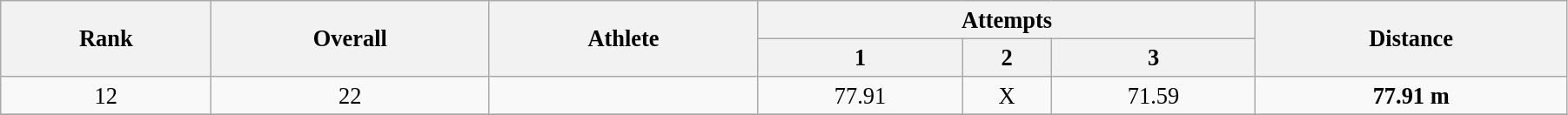<table class="wikitable" style=" text-align:center; font-size:110%;" width="95%">
<tr>
<th rowspan="2">Rank</th>
<th rowspan="2">Overall</th>
<th rowspan="2">Athlete</th>
<th colspan="3">Attempts</th>
<th rowspan="2">Distance</th>
</tr>
<tr>
<th>1</th>
<th>2</th>
<th>3</th>
</tr>
<tr>
<td>12</td>
<td>22</td>
<td align=left></td>
<td>77.91</td>
<td>X</td>
<td>71.59</td>
<td><strong>77.91 m</strong></td>
</tr>
<tr>
</tr>
</table>
